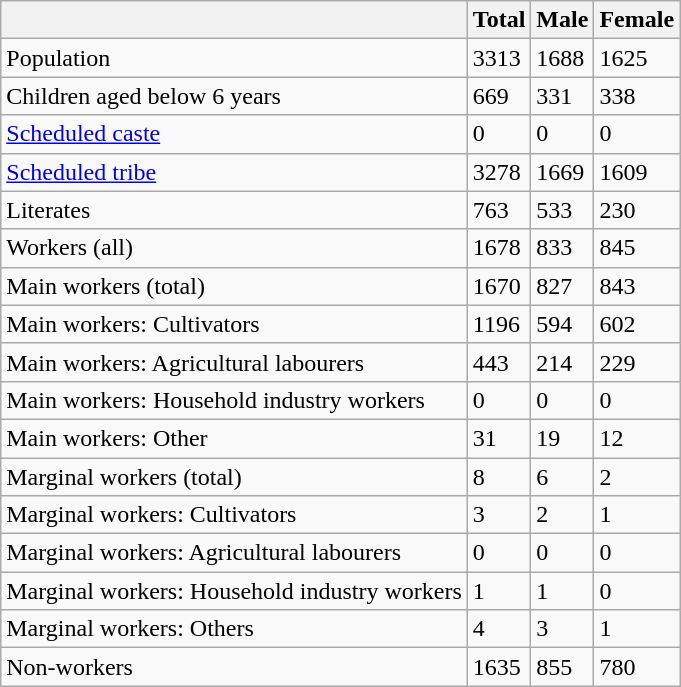<table class="wikitable sortable">
<tr>
<th></th>
<th>Total</th>
<th>Male</th>
<th>Female</th>
</tr>
<tr>
<td>Population</td>
<td>3313</td>
<td>1688</td>
<td>1625</td>
</tr>
<tr>
<td>Children aged below 6 years</td>
<td>669</td>
<td>331</td>
<td>338</td>
</tr>
<tr>
<td><a href='#'>Scheduled caste</a></td>
<td>0</td>
<td>0</td>
<td>0</td>
</tr>
<tr>
<td><a href='#'>Scheduled tribe</a></td>
<td>3278</td>
<td>1669</td>
<td>1609</td>
</tr>
<tr>
<td>Literates</td>
<td>763</td>
<td>533</td>
<td>230</td>
</tr>
<tr>
<td>Workers (all)</td>
<td>1678</td>
<td>833</td>
<td>845</td>
</tr>
<tr>
<td>Main workers (total)</td>
<td>1670</td>
<td>827</td>
<td>843</td>
</tr>
<tr>
<td>Main workers: Cultivators</td>
<td>1196</td>
<td>594</td>
<td>602</td>
</tr>
<tr>
<td>Main workers: Agricultural labourers</td>
<td>443</td>
<td>214</td>
<td>229</td>
</tr>
<tr>
<td>Main workers: Household industry workers</td>
<td>0</td>
<td>0</td>
<td>0</td>
</tr>
<tr>
<td>Main workers: Other</td>
<td>31</td>
<td>19</td>
<td>12</td>
</tr>
<tr>
<td>Marginal workers (total)</td>
<td>8</td>
<td>6</td>
<td>2</td>
</tr>
<tr>
<td>Marginal workers: Cultivators</td>
<td>3</td>
<td>2</td>
<td>1</td>
</tr>
<tr>
<td>Marginal workers: Agricultural labourers</td>
<td>0</td>
<td>0</td>
<td>0</td>
</tr>
<tr>
<td>Marginal workers: Household industry workers</td>
<td>1</td>
<td>1</td>
<td>0</td>
</tr>
<tr>
<td>Marginal workers: Others</td>
<td>4</td>
<td>3</td>
<td>1</td>
</tr>
<tr>
<td>Non-workers</td>
<td>1635</td>
<td>855</td>
<td>780</td>
</tr>
</table>
